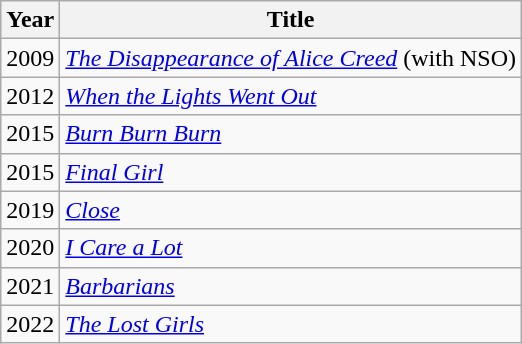<table class="wikitable plainrowheaders">
<tr>
<th>Year</th>
<th>Title</th>
</tr>
<tr>
<td>2009</td>
<td><em><a href='#'>The Disappearance of Alice Creed</a></em> (with NSO)</td>
</tr>
<tr>
<td>2012</td>
<td><em><a href='#'>When the Lights Went Out</a></em></td>
</tr>
<tr>
<td>2015</td>
<td><em><a href='#'>Burn Burn Burn</a></em></td>
</tr>
<tr>
<td>2015</td>
<td><em><a href='#'>Final Girl</a></em></td>
</tr>
<tr>
<td>2019</td>
<td><em><a href='#'>Close</a></em></td>
</tr>
<tr>
<td>2020</td>
<td><em><a href='#'>I Care a Lot</a></em></td>
</tr>
<tr>
<td>2021</td>
<td><em><a href='#'>Barbarians</a></em></td>
</tr>
<tr>
<td>2022</td>
<td><em><a href='#'>The Lost Girls</a></em></td>
</tr>
</table>
